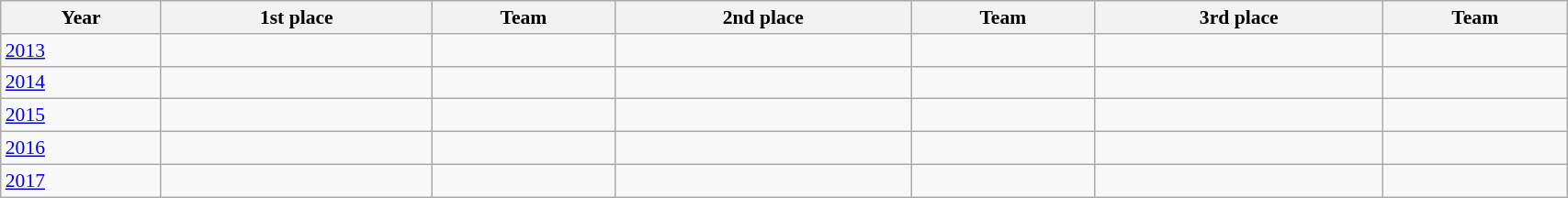<table class=wikitable style="font-size:90%" width="90%">
<tr>
<th>Year</th>
<th> 1st place</th>
<th>Team</th>
<th>2nd place</th>
<th>Team</th>
<th>3rd place</th>
<th>Team</th>
</tr>
<tr>
<td><a href='#'>2013</a></td>
<td></td>
<td></td>
<td></td>
<td></td>
<td></td>
<td></td>
</tr>
<tr>
<td><a href='#'>2014</a></td>
<td></td>
<td></td>
<td></td>
<td></td>
<td></td>
<td></td>
</tr>
<tr>
<td><a href='#'>2015</a></td>
<td></td>
<td></td>
<td></td>
<td></td>
<td></td>
<td></td>
</tr>
<tr>
<td><a href='#'>2016</a></td>
<td></td>
<td></td>
<td></td>
<td></td>
<td></td>
<td></td>
</tr>
<tr>
<td><a href='#'>2017</a></td>
<td></td>
<td></td>
<td></td>
<td></td>
<td></td>
<td></td>
</tr>
</table>
